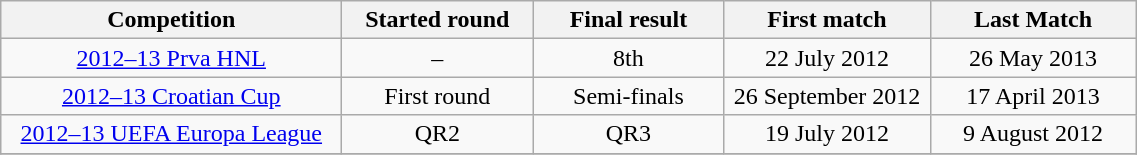<table class="wikitable" style="text-align: center;">
<tr>
<th width="220">Competition</th>
<th width="120">Started round</th>
<th width="120">Final result</th>
<th width="130">First match</th>
<th width="130">Last Match</th>
</tr>
<tr>
<td><a href='#'>2012–13 Prva HNL</a></td>
<td>–</td>
<td>8th</td>
<td>22 July 2012</td>
<td>26 May 2013</td>
</tr>
<tr>
<td><a href='#'>2012–13 Croatian Cup</a></td>
<td>First round</td>
<td>Semi-finals</td>
<td>26 September 2012</td>
<td>17 April 2013</td>
</tr>
<tr>
<td><a href='#'>2012–13 UEFA Europa League</a></td>
<td>QR2</td>
<td>QR3</td>
<td>19 July 2012</td>
<td>9 August 2012</td>
</tr>
<tr>
</tr>
</table>
